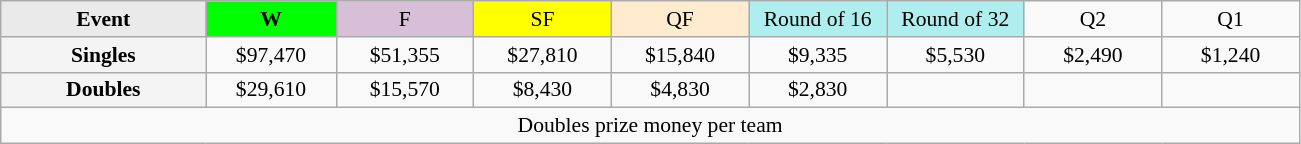<table class=wikitable style=font-size:90%;text-align:center>
<tr>
<td style="width:130px; background:#eaeaea;"><strong>Event</strong></td>
<td style="width:80px; background:lime;"><strong>W</strong></td>
<td style="width:85px; background:thistle;">F</td>
<td style="width:85px; background:#ff0;">SF</td>
<td style="width:85px; background:#ffebcd;">QF</td>
<td style="width:85px; background:#afeeee;">Round of 16</td>
<td style="width:85px; background:#afeeee;">Round of 32</td>
<td width=85>Q2</td>
<td width=85>Q1</td>
</tr>
<tr>
<td style="background:#f4f4f4;"><strong>Singles</strong></td>
<td>$97,470</td>
<td>$51,355</td>
<td>$27,810</td>
<td>$15,840</td>
<td>$9,335</td>
<td>$5,530</td>
<td>$2,490</td>
<td>$1,240</td>
</tr>
<tr>
<td style="background:#f4f4f4;"><strong>Doubles</strong></td>
<td>$29,610</td>
<td>$15,570</td>
<td>$8,430</td>
<td>$4,830</td>
<td>$2,830</td>
<td></td>
<td></td>
<td></td>
</tr>
<tr>
<td colspan=9>Doubles prize money per team</td>
</tr>
</table>
